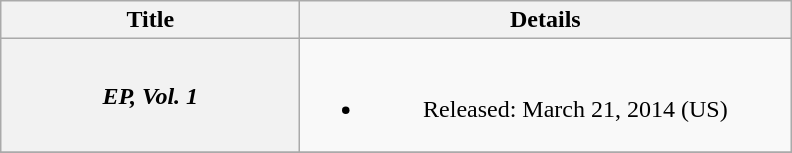<table class="wikitable plainrowheaders" style="text-align:center;" border="1">
<tr>
<th scope="col" style="width:12em;">Title</th>
<th scope="col" style="width:20em;">Details</th>
</tr>
<tr>
<th scope="row"><em>EP, Vol. 1</em></th>
<td><br><ul><li>Released: March 21, 2014 <span>(US)</span></li></ul></td>
</tr>
<tr>
</tr>
</table>
